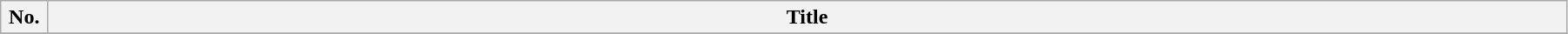<table class="wikitable" width="95%">
<tr>
<th width="3%">No.</th>
<th>Title</th>
</tr>
<tr>
</tr>
</table>
